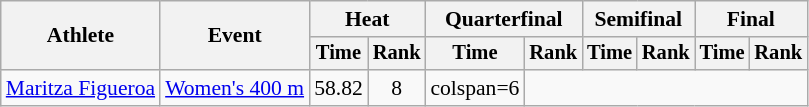<table class=wikitable style=font-size:90%;text-align:center>
<tr>
<th rowspan=2>Athlete</th>
<th rowspan=2>Event</th>
<th colspan=2>Heat</th>
<th colspan=2>Quarterfinal</th>
<th colspan=2>Semifinal</th>
<th colspan=2>Final</th>
</tr>
<tr style=font-size:95%>
<th>Time</th>
<th>Rank</th>
<th>Time</th>
<th>Rank</th>
<th>Time</th>
<th>Rank</th>
<th>Time</th>
<th>Rank</th>
</tr>
<tr>
<td align=left><a href='#'>Maritza Figueroa</a></td>
<td align=left><a href='#'>Women's 400 m</a></td>
<td>58.82</td>
<td>8</td>
<td>colspan=6 </td>
</tr>
</table>
